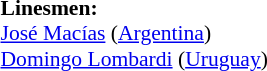<table width=100% style="font-size: 90%">
<tr>
<td><br><strong>Linesmen:</strong>
<br><a href='#'>José Macías</a> (<a href='#'>Argentina</a>)
<br><a href='#'>Domingo Lombardi</a> (<a href='#'>Uruguay</a>)</td>
</tr>
</table>
